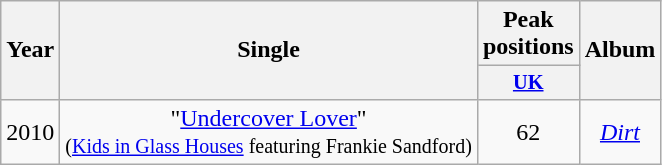<table class="wikitable" style="text-align:center;">
<tr>
<th rowspan="2">Year</th>
<th rowspan="2">Single</th>
<th>Peak<br>positions</th>
<th rowspan="2">Album</th>
</tr>
<tr>
<th scope="col" style="width:3em;font-size:85%;"><a href='#'>UK</a></th>
</tr>
<tr>
<td>2010</td>
<td>"<a href='#'>Undercover Lover</a>"<br><small>(<a href='#'>Kids in Glass Houses</a> featuring Frankie Sandford)</small></td>
<td>62</td>
<td><em><a href='#'>Dirt</a></em></td>
</tr>
</table>
